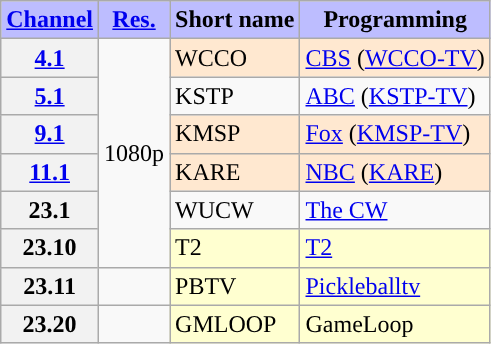<table class="wikitable">
<tr>
<th style="background-color: #bdbdff" scope = "col"><a href='#'>Channel</a></th>
<th style="background-color: #bdbdff" scope = "col"><a href='#'>Res.</a></th>
<th style="background-color: #bdbdff" scope = "col">Short name</th>
<th style="background-color: #bdbdff" scope = "col">Programming</th>
</tr>
<tr>
<th scope = "row"><a href='#'>4.1</a></th>
<td rowspan=6>1080p</td>
<td style="background-color: #ffe8d0">WCCO</td>
<td style="background-color: #ffe8d0"><a href='#'>CBS</a> (<a href='#'>WCCO-TV</a>) </td>
</tr>
<tr>
<th scope = "row"><a href='#'>5.1</a></th>
<td>KSTP</td>
<td><a href='#'>ABC</a> (<a href='#'>KSTP-TV</a>)</td>
</tr>
<tr>
<th scope = "row"><a href='#'>9.1</a></th>
<td style="background-color: #ffe8d0">KMSP</td>
<td style="background-color: #ffe8d0"><a href='#'>Fox</a> (<a href='#'>KMSP-TV</a>) </td>
</tr>
<tr>
<th scope = "row"><a href='#'>11.1</a></th>
<td style="background-color: #ffe8d0">KARE</td>
<td style="background-color: #ffe8d0"><a href='#'>NBC</a> (<a href='#'>KARE</a>) </td>
</tr>
<tr>
<th scope = "row">23.1</th>
<td>WUCW</td>
<td><a href='#'>The CW</a></td>
</tr>
<tr>
<th scope = "row">23.10</th>
<td style="background-color:#ffffd0">T2</td>
<td style="background-color:#ffffd0"><a href='#'>T2</a></td>
</tr>
<tr>
<th scope = "row">23.11</th>
<td></td>
<td style="background-color:#ffffd0">PBTV</td>
<td style="background-color:#ffffd0"><a href='#'>Pickleballtv</a></td>
</tr>
<tr>
<th scope = "row">23.20</th>
<td></td>
<td style="background-color:#ffffd0">GMLOOP</td>
<td style="background-color:#ffffd0">GameLoop</td>
</tr>
</table>
